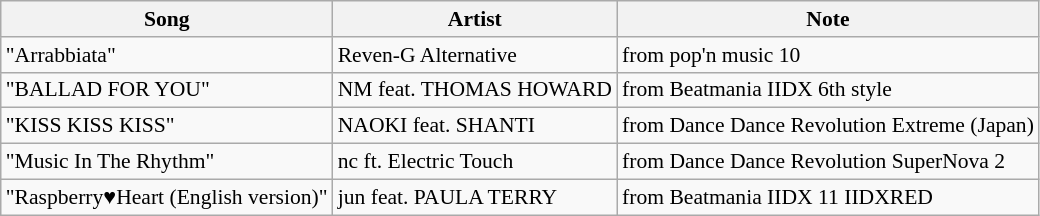<table class="wikitable sortable" style="font-size:90%;">
<tr>
<th>Song</th>
<th>Artist</th>
<th>Note</th>
</tr>
<tr>
<td>"Arrabbiata"</td>
<td>Reven-G Alternative</td>
<td>from pop'n music 10</td>
</tr>
<tr>
<td>"BALLAD FOR YOU"</td>
<td>NM feat. THOMAS HOWARD</td>
<td>from Beatmania IIDX 6th style</td>
</tr>
<tr>
<td>"KISS KISS KISS"</td>
<td>NAOKI feat. SHANTI</td>
<td>from Dance Dance Revolution Extreme (Japan)</td>
</tr>
<tr>
<td>"Music In The Rhythm"</td>
<td>nc ft. Electric Touch</td>
<td>from Dance Dance Revolution SuperNova 2</td>
</tr>
<tr>
<td>"Raspberry♥Heart (English version)"</td>
<td>jun feat. PAULA TERRY</td>
<td>from Beatmania IIDX 11 IIDXRED</td>
</tr>
</table>
